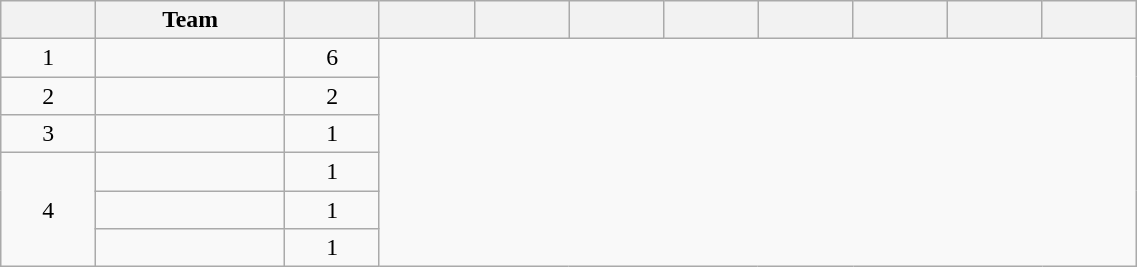<table class="wikitable" style="font-size:99%; text-align:center;" width="60%">
<tr>
<th width="5%"></th>
<th width="10%">Team</th>
<th width="5%"></th>
<th width="5%"></th>
<th width="5%"></th>
<th width="5%"></th>
<th width="5%"></th>
<th width="5%"></th>
<th width="5%"></th>
<th width="5%"></th>
<th width="5%"></th>
</tr>
<tr>
<td>1</td>
<td align="left"></td>
<td>6<br></td>
</tr>
<tr>
<td>2</td>
<td align="left"></td>
<td>2<br></td>
</tr>
<tr>
<td>3</td>
<td align="left"></td>
<td>1<br></td>
</tr>
<tr>
<td rowspan=3>4</td>
<td align="left"></td>
<td>1<br></td>
</tr>
<tr>
<td align="left"></td>
<td>1<br></td>
</tr>
<tr>
<td align="left"></td>
<td>1<br></td>
</tr>
</table>
